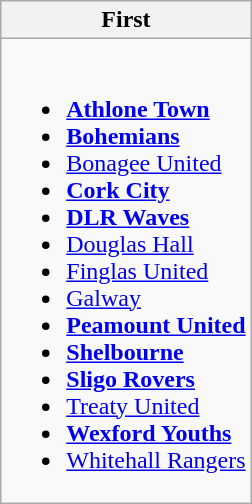<table class="wikitable">
<tr>
<th>First</th>
</tr>
<tr>
<td valign="top"><br><ul><li><strong><a href='#'>Athlone Town</a></strong></li><li><strong><a href='#'>Bohemians</a></strong></li><li><a href='#'>Bonagee United</a></li><li><strong><a href='#'>Cork City</a></strong></li><li><strong><a href='#'>DLR Waves</a></strong></li><li><a href='#'>Douglas Hall</a></li><li><a href='#'>Finglas United</a></li><li><a href='#'>Galway</a></li><li><strong><a href='#'>Peamount United</a></strong></li><li><strong><a href='#'>Shelbourne</a></strong></li><li><strong><a href='#'>Sligo Rovers</a></strong></li><li><a href='#'>Treaty United</a></li><li><strong><a href='#'>Wexford Youths</a></strong></li><li><a href='#'>Whitehall Rangers</a></li></ul></td>
</tr>
</table>
